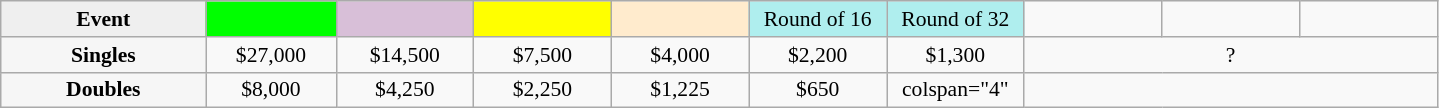<table class=wikitable style=font-size:90%;text-align:center>
<tr>
<td style="width:130px; background:#efefef;"><strong>Event</strong></td>
<td style="width:80px; background:lime;"></td>
<td style="width:85px; background:thistle;"></td>
<td style="width:85px; background:#ff0;"></td>
<td style="width:85px; background:#ffebcd;"></td>
<td style="width:85px; background:#afeeee;">Round of 16</td>
<td style="width:85px; background:#afeeee;">Round of 32</td>
<td width=85></td>
<td width=85></td>
<td width=85></td>
</tr>
<tr>
<th style="background:#f6f6f6;">Singles</th>
<td>$27,000</td>
<td>$14,500</td>
<td>$7,500</td>
<td>$4,000</td>
<td>$2,200</td>
<td>$1,300</td>
<td colspan="3">?</td>
</tr>
<tr>
<th style="background:#f6f6f6;">Doubles</th>
<td>$8,000</td>
<td>$4,250</td>
<td>$2,250</td>
<td>$1,225</td>
<td>$650</td>
<td>colspan="4" </td>
</tr>
</table>
